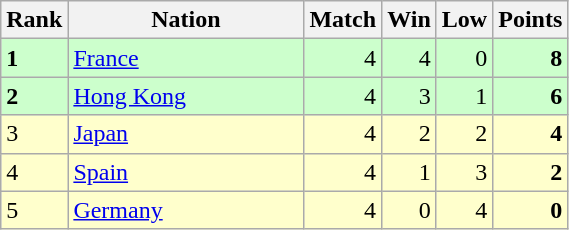<table class="wikitable">
<tr>
<th width=20>Rank</th>
<th width=150>Nation</th>
<th width=20>Match</th>
<th width=20>Win</th>
<th width=20>Low</th>
<th width=20>Points</th>
</tr>
<tr align="right" style="background:#ccffcc;">
<td align="left"><strong>1</strong></td>
<td align="left"> <a href='#'>France</a></td>
<td>4</td>
<td>4</td>
<td>0</td>
<td><strong>8</strong></td>
</tr>
<tr align="right" style="background:#ccffcc;">
<td align="left"><strong>2</strong></td>
<td align="left"> <a href='#'>Hong Kong</a></td>
<td>4</td>
<td>3</td>
<td>1</td>
<td><strong>6</strong></td>
</tr>
<tr align="right" style="background:#ffffcc;">
<td align="left">3</td>
<td align="left"> <a href='#'>Japan</a></td>
<td>4</td>
<td>2</td>
<td>2</td>
<td><strong>4</strong></td>
</tr>
<tr align="right" style="background:#ffffcc;">
<td align="left">4</td>
<td align="left"> <a href='#'>Spain</a></td>
<td>4</td>
<td>1</td>
<td>3</td>
<td><strong>2</strong></td>
</tr>
<tr align="right" style="background:#ffffcc;">
<td align="left">5</td>
<td align="left"> <a href='#'>Germany</a></td>
<td>4</td>
<td>0</td>
<td>4</td>
<td><strong>0</strong></td>
</tr>
</table>
